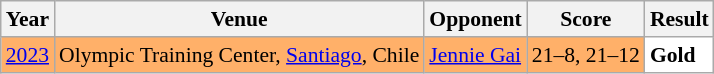<table class="sortable wikitable" style="font-size: 90%;">
<tr>
<th>Year</th>
<th>Venue</th>
<th>Opponent</th>
<th>Score</th>
<th>Result</th>
</tr>
<tr style="background:#FFB069">
<td align="center"><a href='#'>2023</a></td>
<td align="left">Olympic Training Center, <a href='#'>Santiago</a>, Chile</td>
<td align="left"> <a href='#'>Jennie Gai</a></td>
<td align="left">21–8, 21–12</td>
<td style="text-align:left; background:white"> <strong>Gold</strong></td>
</tr>
</table>
